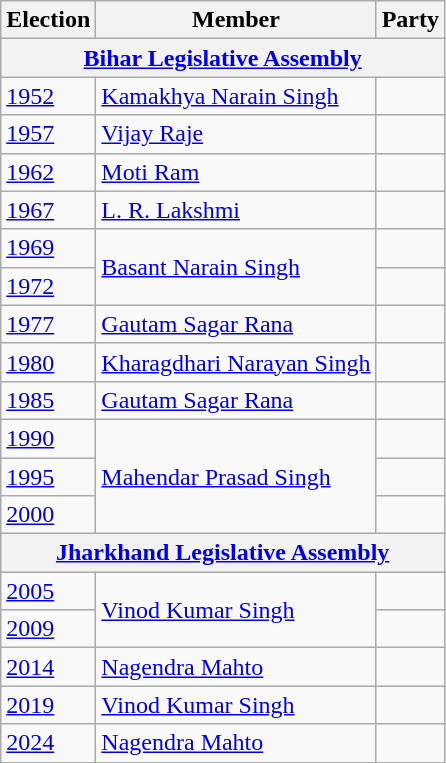<table class="wikitable sortable">
<tr>
<th>Election</th>
<th>Member</th>
<th colspan=2>Party</th>
</tr>
<tr>
<th colspan=4><a href='#'>Bihar Legislative Assembly</a></th>
</tr>
<tr>
<td><a href='#'>1952</a></td>
<td><a href='#'>Kamakhya Narain Singh</a></td>
<td></td>
</tr>
<tr>
<td><a href='#'>1957</a></td>
<td><a href='#'>Vijay Raje</a></td>
</tr>
<tr>
<td><a href='#'>1962</a></td>
<td><a href='#'>Moti Ram</a></td>
<td></td>
</tr>
<tr>
<td><a href='#'>1967</a></td>
<td><a href='#'>L. R. Lakshmi</a></td>
<td></td>
</tr>
<tr>
<td><a href='#'>1969</a></td>
<td rowspan=2><a href='#'>Basant Narain Singh</a></td>
<td></td>
</tr>
<tr>
<td><a href='#'>1972</a></td>
<td></td>
</tr>
<tr>
<td><a href='#'>1977</a></td>
<td><a href='#'>Gautam Sagar Rana</a></td>
<td></td>
</tr>
<tr>
<td><a href='#'>1980</a></td>
<td><a href='#'>Kharagdhari Narayan Singh</a></td>
<td></td>
</tr>
<tr>
<td><a href='#'>1985</a></td>
<td><a href='#'>Gautam Sagar Rana</a></td>
<td></td>
</tr>
<tr>
<td><a href='#'>1990</a></td>
<td rowspan=3><a href='#'>Mahendar Prasad Singh</a></td>
<td></td>
</tr>
<tr>
<td><a href='#'>1995</a></td>
<td></td>
</tr>
<tr>
<td><a href='#'>2000</a></td>
<td></td>
</tr>
<tr>
<th colspan=4><a href='#'>Jharkhand Legislative Assembly</a></th>
</tr>
<tr>
<td><a href='#'>2005</a></td>
<td rowspan=2><a href='#'>Vinod Kumar Singh</a></td>
<td></td>
</tr>
<tr>
<td><a href='#'>2009</a></td>
</tr>
<tr>
<td><a href='#'>2014</a></td>
<td><a href='#'>Nagendra Mahto</a></td>
<td></td>
</tr>
<tr>
<td><a href='#'>2019</a></td>
<td><a href='#'>Vinod Kumar Singh</a></td>
<td></td>
</tr>
<tr>
<td><a href='#'>2024</a></td>
<td><a href='#'>Nagendra Mahto</a></td>
<td></td>
</tr>
</table>
